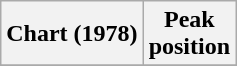<table class="wikitable sortable">
<tr>
<th>Chart (1978)</th>
<th>Peak<br>position</th>
</tr>
<tr>
</tr>
</table>
